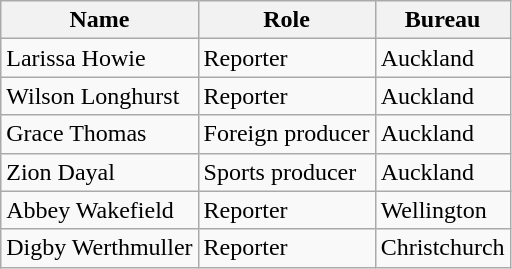<table class="wikitable">
<tr>
<th>Name</th>
<th>Role</th>
<th>Bureau</th>
</tr>
<tr>
<td>Larissa Howie</td>
<td>Reporter</td>
<td>Auckland</td>
</tr>
<tr>
<td>Wilson Longhurst</td>
<td>Reporter</td>
<td>Auckland</td>
</tr>
<tr>
<td>Grace Thomas</td>
<td>Foreign producer</td>
<td>Auckland</td>
</tr>
<tr>
<td>Zion Dayal</td>
<td>Sports producer</td>
<td>Auckland</td>
</tr>
<tr>
<td>Abbey Wakefield</td>
<td>Reporter</td>
<td>Wellington</td>
</tr>
<tr>
<td>Digby Werthmuller</td>
<td>Reporter</td>
<td>Christchurch</td>
</tr>
</table>
